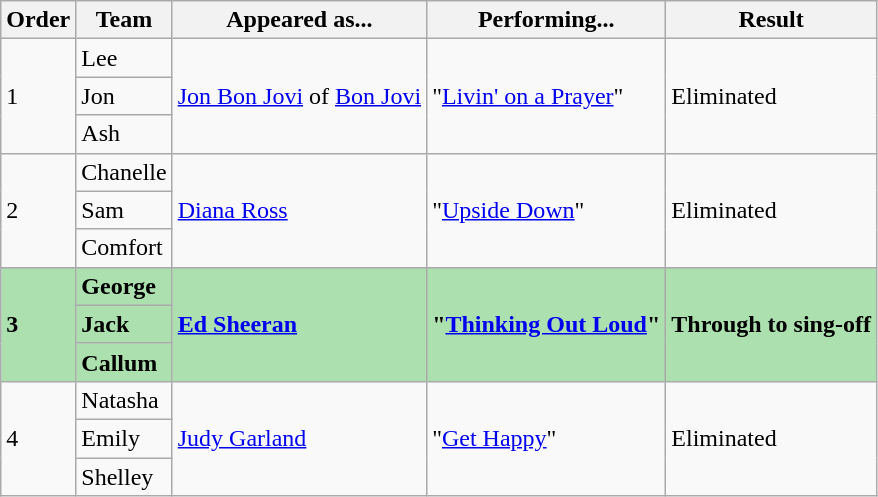<table class="wikitable">
<tr>
<th>Order</th>
<th>Team</th>
<th>Appeared as...</th>
<th>Performing...</th>
<th>Result</th>
</tr>
<tr>
<td rowspan="3">1</td>
<td>Lee</td>
<td rowspan="3"><a href='#'>Jon Bon Jovi</a> of <a href='#'>Bon Jovi</a></td>
<td rowspan="3">"<a href='#'>Livin' on a Prayer</a>"</td>
<td rowspan="3">Eliminated</td>
</tr>
<tr>
<td>Jon</td>
</tr>
<tr>
<td>Ash</td>
</tr>
<tr>
<td rowspan="3">2</td>
<td>Chanelle</td>
<td rowspan="3"><a href='#'>Diana Ross</a></td>
<td rowspan="3">"<a href='#'>Upside Down</a>"</td>
<td rowspan="3">Eliminated</td>
</tr>
<tr>
<td>Sam</td>
</tr>
<tr>
<td>Comfort</td>
</tr>
<tr style="background:#ACE1AF;">
<td rowspan="3"><strong>3</strong></td>
<td><strong>George</strong></td>
<td rowspan="3"><strong><a href='#'>Ed Sheeran</a></strong></td>
<td rowspan="3"><strong>"<a href='#'>Thinking Out Loud</a>"</strong></td>
<td rowspan="3"><strong>Through to sing-off</strong></td>
</tr>
<tr>
<td style="background:#ACE1AF;"><strong>Jack</strong></td>
</tr>
<tr>
<td style="background:#ACE1AF;"><strong>Callum</strong></td>
</tr>
<tr>
<td rowspan="3">4</td>
<td>Natasha</td>
<td rowspan="3"><a href='#'>Judy Garland</a></td>
<td rowspan="3">"<a href='#'>Get Happy</a>"</td>
<td rowspan="3">Eliminated</td>
</tr>
<tr>
<td>Emily</td>
</tr>
<tr>
<td>Shelley</td>
</tr>
</table>
